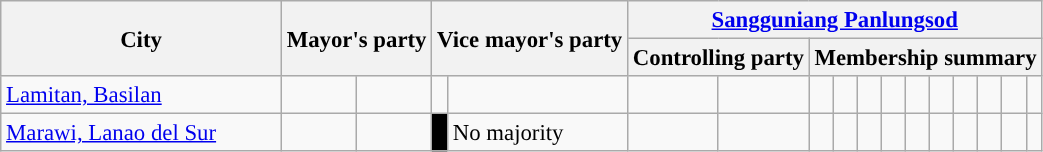<table class="wikitable" style="font-size:95%;">
<tr>
<th width="180px" rowspan="2">City</th>
<th colspan="2" rowspan="2">Mayor's party</th>
<th colspan="2" rowspan="2">Vice mayor's party</th>
<th colspan="14"><a href='#'>Sangguniang Panlungsod</a></th>
</tr>
<tr>
<th colspan="2">Controlling party</th>
<th colspan="12">Membership summary</th>
</tr>
<tr>
<td><a href='#'>Lamitan, Basilan</a></td>
<td></td>
<td></td>
<td></td>
<td> </td>
<td> </td>
<td> </td>
<td> </td>
<td> </td>
<td> </td>
<td> </td>
<td> </td>
<td> </td>
<td> </td>
<td> </td>
<td> </td>
</tr>
<tr>
<td><a href='#'>Marawi, Lanao del Sur</a></td>
<td></td>
<td></td>
<td bgcolor=black></td>
<td>No majority</td>
<td style="color:inherit;background:"></td>
<td style="color:inherit;background:"></td>
<td style="color:inherit;background:"></td>
<td style="color:inherit;background:"></td>
<td style="color:inherit;background:"></td>
<td style="color:inherit;background:"></td>
<td style="color:inherit;background:"></td>
<td style="color:inherit;background:"></td>
<td style="color:inherit;background:"></td>
<td style="color:inherit;background:"></td>
<td style="color:inherit;background:"></td>
<td style="color:inherit;background:"></td>
</tr>
</table>
